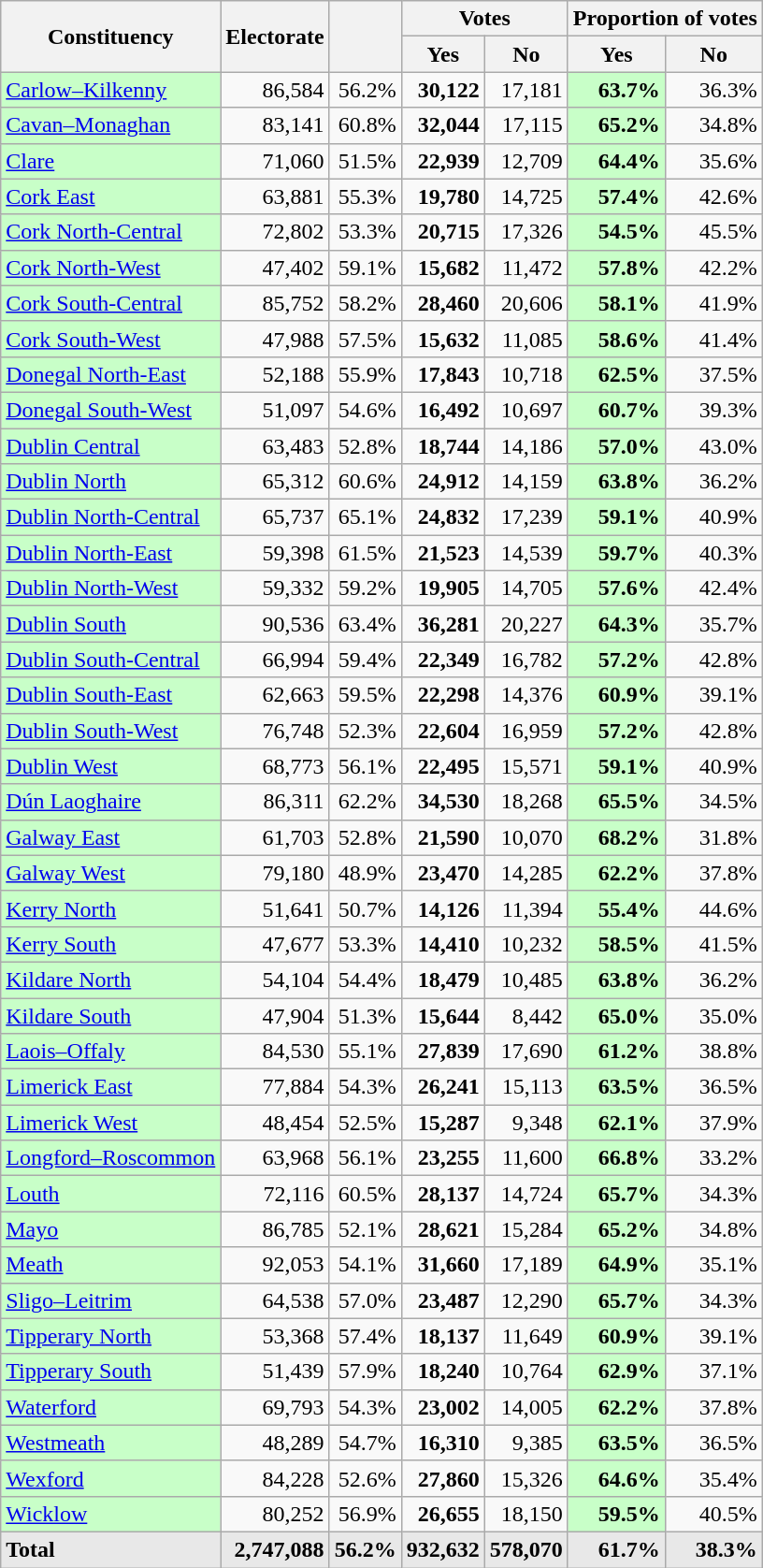<table class="wikitable sortable">
<tr>
<th rowspan=2>Constituency</th>
<th rowspan=2>Electorate</th>
<th rowspan=2></th>
<th colspan=2>Votes</th>
<th colspan=2>Proportion of votes</th>
</tr>
<tr>
<th>Yes</th>
<th>No</th>
<th>Yes</th>
<th>No</th>
</tr>
<tr>
<td style="background:#c8ffc8;"><a href='#'>Carlow–Kilkenny</a></td>
<td style="text-align: right;">86,584</td>
<td style="text-align: right;">56.2%</td>
<td style="text-align: right;"><strong>30,122</strong></td>
<td style="text-align: right;">17,181</td>
<td style="text-align: right; background:#c8ffc8;"><strong>63.7%</strong></td>
<td style="text-align: right;">36.3%</td>
</tr>
<tr>
<td style="background:#c8ffc8;"><a href='#'>Cavan–Monaghan</a></td>
<td style="text-align: right;">83,141</td>
<td style="text-align: right;">60.8%</td>
<td style="text-align: right;"><strong>32,044</strong></td>
<td style="text-align: right;">17,115</td>
<td style="text-align: right; background:#c8ffc8;"><strong>65.2%</strong></td>
<td style="text-align: right;">34.8%</td>
</tr>
<tr>
<td style="background:#c8ffc8;"><a href='#'>Clare</a></td>
<td style="text-align: right;">71,060</td>
<td style="text-align: right;">51.5%</td>
<td style="text-align: right;"><strong>22,939</strong></td>
<td style="text-align: right;">12,709</td>
<td style="text-align: right; background:#c8ffc8;"><strong>64.4%</strong></td>
<td style="text-align: right;">35.6%</td>
</tr>
<tr>
<td style="background:#c8ffc8;"><a href='#'>Cork East</a></td>
<td style="text-align: right;">63,881</td>
<td style="text-align: right;">55.3%</td>
<td style="text-align: right;"><strong>19,780</strong></td>
<td style="text-align: right;">14,725</td>
<td style="text-align: right; background:#c8ffc8;"><strong>57.4%</strong></td>
<td style="text-align: right;">42.6%</td>
</tr>
<tr>
<td style="background:#c8ffc8;"><a href='#'>Cork North-Central</a></td>
<td style="text-align: right;">72,802</td>
<td style="text-align: right;">53.3%</td>
<td style="text-align: right;"><strong>20,715</strong></td>
<td style="text-align: right;">17,326</td>
<td style="text-align: right; background:#c8ffc8;"><strong>54.5%</strong></td>
<td style="text-align: right;">45.5%</td>
</tr>
<tr>
<td style="background:#c8ffc8;"><a href='#'>Cork North-West</a></td>
<td style="text-align: right;">47,402</td>
<td style="text-align: right;">59.1%</td>
<td style="text-align: right;"><strong>15,682</strong></td>
<td style="text-align: right;">11,472</td>
<td style="text-align: right; background:#c8ffc8;"><strong>57.8%</strong></td>
<td style="text-align: right;">42.2%</td>
</tr>
<tr>
<td style="background:#c8ffc8;"><a href='#'>Cork South-Central</a></td>
<td style="text-align: right;">85,752</td>
<td style="text-align: right;">58.2%</td>
<td style="text-align: right;"><strong>28,460</strong></td>
<td style="text-align: right;">20,606</td>
<td style="text-align: right; background:#c8ffc8;"><strong>58.1%</strong></td>
<td style="text-align: right;">41.9%</td>
</tr>
<tr>
<td style="background:#c8ffc8;"><a href='#'>Cork South-West</a></td>
<td style="text-align: right;">47,988</td>
<td style="text-align: right;">57.5%</td>
<td style="text-align: right;"><strong>15,632</strong></td>
<td style="text-align: right;">11,085</td>
<td style="text-align: right; background:#c8ffc8;"><strong>58.6%</strong></td>
<td style="text-align: right;">41.4%</td>
</tr>
<tr>
<td style="background:#c8ffc8;"><a href='#'>Donegal North-East</a></td>
<td style="text-align: right;">52,188</td>
<td style="text-align: right;">55.9%</td>
<td style="text-align: right;"><strong>17,843</strong></td>
<td style="text-align: right;">10,718</td>
<td style="text-align: right; background:#c8ffc8;"><strong>62.5%</strong></td>
<td style="text-align: right;">37.5%</td>
</tr>
<tr>
<td style="background:#c8ffc8;"><a href='#'>Donegal South-West</a></td>
<td style="text-align: right;">51,097</td>
<td style="text-align: right;">54.6%</td>
<td style="text-align: right;"><strong>16,492</strong></td>
<td style="text-align: right;">10,697</td>
<td style="text-align: right; background:#c8ffc8;"><strong>60.7%</strong></td>
<td style="text-align: right;">39.3%</td>
</tr>
<tr>
<td style="background:#c8ffc8;"><a href='#'>Dublin Central</a></td>
<td style="text-align: right;">63,483</td>
<td style="text-align: right;">52.8%</td>
<td style="text-align: right;"><strong>18,744</strong></td>
<td style="text-align: right;">14,186</td>
<td style="text-align: right; background:#c8ffc8;"><strong>57.0%</strong></td>
<td style="text-align: right;">43.0%</td>
</tr>
<tr>
<td style="background:#c8ffc8;"><a href='#'>Dublin North</a></td>
<td style="text-align: right;">65,312</td>
<td style="text-align: right;">60.6%</td>
<td style="text-align: right;"><strong>24,912</strong></td>
<td style="text-align: right;">14,159</td>
<td style="text-align: right; background:#c8ffc8;"><strong>63.8%</strong></td>
<td style="text-align: right;">36.2%</td>
</tr>
<tr>
<td style="background:#c8ffc8;"><a href='#'>Dublin North-Central</a></td>
<td style="text-align: right;">65,737</td>
<td style="text-align: right;">65.1%</td>
<td style="text-align: right;"><strong>24,832</strong></td>
<td style="text-align: right;">17,239</td>
<td style="text-align: right; background:#c8ffc8;"><strong>59.1%</strong></td>
<td style="text-align: right;">40.9%</td>
</tr>
<tr>
<td style="background:#c8ffc8;"><a href='#'>Dublin North-East</a></td>
<td style="text-align: right;">59,398</td>
<td style="text-align: right;">61.5%</td>
<td style="text-align: right;"><strong>21,523</strong></td>
<td style="text-align: right;">14,539</td>
<td style="text-align: right; background:#c8ffc8;"><strong>59.7%</strong></td>
<td style="text-align: right;">40.3%</td>
</tr>
<tr>
<td style="background:#c8ffc8;"><a href='#'>Dublin North-West</a></td>
<td style="text-align: right;">59,332</td>
<td style="text-align: right;">59.2%</td>
<td style="text-align: right;"><strong>19,905</strong></td>
<td style="text-align: right;">14,705</td>
<td style="text-align: right; background:#c8ffc8;"><strong>57.6%</strong></td>
<td style="text-align: right;">42.4%</td>
</tr>
<tr>
<td style="background:#c8ffc8;"><a href='#'>Dublin South</a></td>
<td style="text-align: right;">90,536</td>
<td style="text-align: right;">63.4%</td>
<td style="text-align: right;"><strong>36,281</strong></td>
<td style="text-align: right;">20,227</td>
<td style="text-align: right; background:#c8ffc8;"><strong>64.3%</strong></td>
<td style="text-align: right;">35.7%</td>
</tr>
<tr>
<td style="background:#c8ffc8;"><a href='#'>Dublin South-Central</a></td>
<td style="text-align: right;">66,994</td>
<td style="text-align: right;">59.4%</td>
<td style="text-align: right;"><strong>22,349</strong></td>
<td style="text-align: right;">16,782</td>
<td style="text-align: right; background:#c8ffc8;"><strong>57.2%</strong></td>
<td style="text-align: right;">42.8%</td>
</tr>
<tr>
<td style="background:#c8ffc8;"><a href='#'>Dublin South-East</a></td>
<td style="text-align: right;">62,663</td>
<td style="text-align: right;">59.5%</td>
<td style="text-align: right;"><strong>22,298</strong></td>
<td style="text-align: right;">14,376</td>
<td style="text-align: right; background:#c8ffc8;"><strong>60.9%</strong></td>
<td style="text-align: right;">39.1%</td>
</tr>
<tr>
<td style="background:#c8ffc8;"><a href='#'>Dublin South-West</a></td>
<td style="text-align: right;">76,748</td>
<td style="text-align: right;">52.3%</td>
<td style="text-align: right;"><strong>22,604</strong></td>
<td style="text-align: right;">16,959</td>
<td style="text-align: right; background:#c8ffc8;"><strong>57.2%</strong></td>
<td style="text-align: right;">42.8%</td>
</tr>
<tr>
<td style="background:#c8ffc8;"><a href='#'>Dublin West</a></td>
<td style="text-align: right;">68,773</td>
<td style="text-align: right;">56.1%</td>
<td style="text-align: right;"><strong>22,495</strong></td>
<td style="text-align: right;">15,571</td>
<td style="text-align: right; background:#c8ffc8;"><strong>59.1%</strong></td>
<td style="text-align: right;">40.9%</td>
</tr>
<tr>
<td style="background:#c8ffc8;"><a href='#'>Dún Laoghaire</a></td>
<td style="text-align: right;">86,311</td>
<td style="text-align: right;">62.2%</td>
<td style="text-align: right;"><strong>34,530</strong></td>
<td style="text-align: right;">18,268</td>
<td style="text-align: right; background:#c8ffc8;"><strong>65.5%</strong></td>
<td style="text-align: right;">34.5%</td>
</tr>
<tr>
<td style="background:#c8ffc8;"><a href='#'>Galway East</a></td>
<td style="text-align: right;">61,703</td>
<td style="text-align: right;">52.8%</td>
<td style="text-align: right;"><strong>21,590</strong></td>
<td style="text-align: right;">10,070</td>
<td style="text-align: right; background:#c8ffc8;"><strong>68.2%</strong></td>
<td style="text-align: right;">31.8%</td>
</tr>
<tr>
<td style="background:#c8ffc8;"><a href='#'>Galway West</a></td>
<td style="text-align: right;">79,180</td>
<td style="text-align: right;">48.9%</td>
<td style="text-align: right;"><strong>23,470</strong></td>
<td style="text-align: right;">14,285</td>
<td style="text-align: right; background:#c8ffc8;"><strong>62.2%</strong></td>
<td style="text-align: right;">37.8%</td>
</tr>
<tr>
<td style="background:#c8ffc8;"><a href='#'>Kerry North</a></td>
<td style="text-align: right;">51,641</td>
<td style="text-align: right;">50.7%</td>
<td style="text-align: right;"><strong>14,126</strong></td>
<td style="text-align: right;">11,394</td>
<td style="text-align: right; background:#c8ffc8;"><strong>55.4%</strong></td>
<td style="text-align: right;">44.6%</td>
</tr>
<tr>
<td style="background:#c8ffc8;"><a href='#'>Kerry South</a></td>
<td style="text-align: right;">47,677</td>
<td style="text-align: right;">53.3%</td>
<td style="text-align: right;"><strong>14,410</strong></td>
<td style="text-align: right;">10,232</td>
<td style="text-align: right; background:#c8ffc8;"><strong>58.5%</strong></td>
<td style="text-align: right;">41.5%</td>
</tr>
<tr>
<td style="background:#c8ffc8;"><a href='#'>Kildare North</a></td>
<td style="text-align: right;">54,104</td>
<td style="text-align: right;">54.4%</td>
<td style="text-align: right;"><strong>18,479</strong></td>
<td style="text-align: right;">10,485</td>
<td style="text-align: right; background:#c8ffc8;"><strong>63.8%</strong></td>
<td style="text-align: right;">36.2%</td>
</tr>
<tr>
<td style="background:#c8ffc8;"><a href='#'>Kildare South</a></td>
<td style="text-align: right;">47,904</td>
<td style="text-align: right;">51.3%</td>
<td style="text-align: right;"><strong>15,644</strong></td>
<td style="text-align: right;">8,442</td>
<td style="text-align: right; background:#c8ffc8;"><strong>65.0%</strong></td>
<td style="text-align: right;">35.0%</td>
</tr>
<tr>
<td style="background:#c8ffc8;"><a href='#'>Laois–Offaly</a></td>
<td style="text-align: right;">84,530</td>
<td style="text-align: right;">55.1%</td>
<td style="text-align: right;"><strong>27,839</strong></td>
<td style="text-align: right;">17,690</td>
<td style="text-align: right; background:#c8ffc8;"><strong>61.2%</strong></td>
<td style="text-align: right;">38.8%</td>
</tr>
<tr>
<td style="background:#c8ffc8;"><a href='#'>Limerick East</a></td>
<td style="text-align: right;">77,884</td>
<td style="text-align: right;">54.3%</td>
<td style="text-align: right;"><strong>26,241</strong></td>
<td style="text-align: right;">15,113</td>
<td style="text-align: right; background:#c8ffc8;"><strong>63.5%</strong></td>
<td style="text-align: right;">36.5%</td>
</tr>
<tr>
<td style="background:#c8ffc8;"><a href='#'>Limerick West</a></td>
<td style="text-align: right;">48,454</td>
<td style="text-align: right;">52.5%</td>
<td style="text-align: right;"><strong>15,287</strong></td>
<td style="text-align: right;">9,348</td>
<td style="text-align: right; background:#c8ffc8;"><strong>62.1%</strong></td>
<td style="text-align: right;">37.9%</td>
</tr>
<tr>
<td style="background:#c8ffc8;"><a href='#'>Longford–Roscommon</a></td>
<td style="text-align: right;">63,968</td>
<td style="text-align: right;">56.1%</td>
<td style="text-align: right;"><strong>23,255</strong></td>
<td style="text-align: right;">11,600</td>
<td style="text-align: right; background:#c8ffc8;"><strong>66.8%</strong></td>
<td style="text-align: right;">33.2%</td>
</tr>
<tr>
<td style="background:#c8ffc8;"><a href='#'>Louth</a></td>
<td style="text-align: right;">72,116</td>
<td style="text-align: right;">60.5%</td>
<td style="text-align: right;"><strong>28,137</strong></td>
<td style="text-align: right;">14,724</td>
<td style="text-align: right; background:#c8ffc8;"><strong>65.7%</strong></td>
<td style="text-align: right;">34.3%</td>
</tr>
<tr>
<td style="background:#c8ffc8;"><a href='#'>Mayo</a></td>
<td style="text-align: right;">86,785</td>
<td style="text-align: right;">52.1%</td>
<td style="text-align: right;"><strong>28,621</strong></td>
<td style="text-align: right;">15,284</td>
<td style="text-align: right; background:#c8ffc8;"><strong>65.2%</strong></td>
<td style="text-align: right;">34.8%</td>
</tr>
<tr>
<td style="background:#c8ffc8;"><a href='#'>Meath</a></td>
<td style="text-align: right;">92,053</td>
<td style="text-align: right;">54.1%</td>
<td style="text-align: right;"><strong>31,660</strong></td>
<td style="text-align: right;">17,189</td>
<td style="text-align: right; background:#c8ffc8;"><strong>64.9%</strong></td>
<td style="text-align: right;">35.1%</td>
</tr>
<tr>
<td style="background:#c8ffc8;"><a href='#'>Sligo–Leitrim</a></td>
<td style="text-align: right;">64,538</td>
<td style="text-align: right;">57.0%</td>
<td style="text-align: right;"><strong>23,487</strong></td>
<td style="text-align: right;">12,290</td>
<td style="text-align: right; background:#c8ffc8;"><strong>65.7%</strong></td>
<td style="text-align: right;">34.3%</td>
</tr>
<tr>
<td style="background:#c8ffc8;"><a href='#'>Tipperary North</a></td>
<td style="text-align: right;">53,368</td>
<td style="text-align: right;">57.4%</td>
<td style="text-align: right;"><strong>18,137</strong></td>
<td style="text-align: right;">11,649</td>
<td style="text-align: right; background:#c8ffc8;"><strong>60.9%</strong></td>
<td style="text-align: right;">39.1%</td>
</tr>
<tr>
<td style="background:#c8ffc8;"><a href='#'>Tipperary South</a></td>
<td style="text-align: right;">51,439</td>
<td style="text-align: right;">57.9%</td>
<td style="text-align: right;"><strong>18,240</strong></td>
<td style="text-align: right;">10,764</td>
<td style="text-align: right; background:#c8ffc8;"><strong>62.9%</strong></td>
<td style="text-align: right;">37.1%</td>
</tr>
<tr>
<td style="background:#c8ffc8;"><a href='#'>Waterford</a></td>
<td style="text-align: right;">69,793</td>
<td style="text-align: right;">54.3%</td>
<td style="text-align: right;"><strong>23,002</strong></td>
<td style="text-align: right;">14,005</td>
<td style="text-align: right; background:#c8ffc8;"><strong>62.2%</strong></td>
<td style="text-align: right;">37.8%</td>
</tr>
<tr>
<td style="background:#c8ffc8;"><a href='#'>Westmeath</a></td>
<td style="text-align: right;">48,289</td>
<td style="text-align: right;">54.7%</td>
<td style="text-align: right;"><strong>16,310</strong></td>
<td style="text-align: right;">9,385</td>
<td style="text-align: right; background:#c8ffc8;"><strong>63.5%</strong></td>
<td style="text-align: right;">36.5%</td>
</tr>
<tr>
<td style="background:#c8ffc8;"><a href='#'>Wexford</a></td>
<td style="text-align: right;">84,228</td>
<td style="text-align: right;">52.6%</td>
<td style="text-align: right;"><strong>27,860</strong></td>
<td style="text-align: right;">15,326</td>
<td style="text-align: right; background:#c8ffc8;"><strong>64.6%</strong></td>
<td style="text-align: right;">35.4%</td>
</tr>
<tr>
<td style="background:#c8ffc8;"><a href='#'>Wicklow</a></td>
<td style="text-align: right;">80,252</td>
<td style="text-align: right;">56.9%</td>
<td style="text-align: right;"><strong>26,655</strong></td>
<td style="text-align: right;">18,150</td>
<td style="text-align: right; background:#c8ffc8;"><strong>59.5%</strong></td>
<td style="text-align: right;">40.5%</td>
</tr>
<tr class="sortbottom" style="font-weight:bold; background:rgb(232,232,232);">
<td>Total</td>
<td style="text-align: right;">2,747,088</td>
<td style="text-align: right;">56.2%</td>
<td style="text-align: right;">932,632</td>
<td style="text-align: right;">578,070</td>
<td style="text-align: right;">61.7%</td>
<td style="text-align: right;">38.3%</td>
</tr>
</table>
